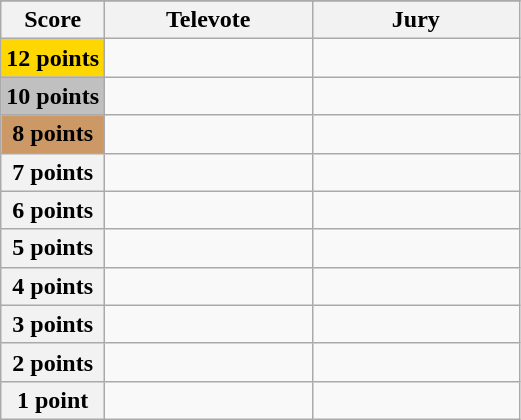<table class="wikitable">
<tr>
</tr>
<tr>
<th scope="col" width="20%">Score</th>
<th scope="col" width="40%">Televote</th>
<th scope="col" width="40%">Jury</th>
</tr>
<tr>
<th scope="row" style="background:gold">12 points</th>
<td></td>
<td></td>
</tr>
<tr>
<th scope="row" style="background:silver">10 points</th>
<td></td>
<td></td>
</tr>
<tr>
<th scope="row" style="background:#CC9966">8 points</th>
<td></td>
<td></td>
</tr>
<tr>
<th scope="row">7 points</th>
<td></td>
<td></td>
</tr>
<tr>
<th scope="row">6 points</th>
<td></td>
<td></td>
</tr>
<tr>
<th scope="row">5 points</th>
<td></td>
<td></td>
</tr>
<tr>
<th scope="row">4 points</th>
<td></td>
<td></td>
</tr>
<tr>
<th scope="row">3 points</th>
<td></td>
<td></td>
</tr>
<tr>
<th scope="row">2 points</th>
<td></td>
<td></td>
</tr>
<tr>
<th scope="row">1 point</th>
<td></td>
<td></td>
</tr>
</table>
